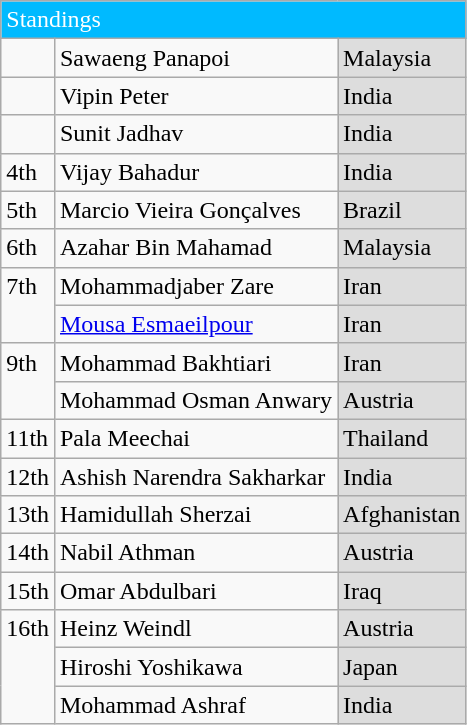<table class="wikitable">
<tr>
<td colspan="3" style="background:#00baff;color:#fff">Standings</td>
</tr>
<tr>
<td></td>
<td>Sawaeng Panapoi</td>
<td style="background:#dddddd"> Malaysia</td>
</tr>
<tr>
<td></td>
<td>Vipin Peter</td>
<td style="background:#dddddd"> India</td>
</tr>
<tr>
<td></td>
<td>Sunit Jadhav</td>
<td style="background:#dddddd"> India</td>
</tr>
<tr>
<td>4th</td>
<td>Vijay Bahadur</td>
<td style="background:#dddddd"> India</td>
</tr>
<tr>
<td>5th</td>
<td>Marcio Vieira Gonçalves</td>
<td style="background:#dddddd"> Brazil</td>
</tr>
<tr>
<td>6th</td>
<td>Azahar Bin Mahamad</td>
<td style="background:#dddddd"> Malaysia</td>
</tr>
<tr>
<td valign=top rowspan=2>7th</td>
<td>Mohammadjaber Zare</td>
<td style="background:#dddddd"> Iran</td>
</tr>
<tr>
<td><a href='#'>Mousa Esmaeilpour</a></td>
<td style="background:#dddddd"> Iran</td>
</tr>
<tr>
<td valign=top rowspan=2>9th</td>
<td>Mohammad Bakhtiari</td>
<td style="background:#dddddd"> Iran</td>
</tr>
<tr>
<td>Mohammad Osman Anwary</td>
<td style="background:#dddddd"> Austria</td>
</tr>
<tr>
<td>11th</td>
<td>Pala Meechai</td>
<td style="background:#dddddd"> Thailand</td>
</tr>
<tr>
<td>12th</td>
<td>Ashish Narendra Sakharkar</td>
<td style="background:#dddddd"> India</td>
</tr>
<tr>
<td>13th</td>
<td>Hamidullah Sherzai</td>
<td style="background:#dddddd"> Afghanistan</td>
</tr>
<tr>
<td>14th</td>
<td>Nabil Athman</td>
<td style="background:#dddddd"> Austria</td>
</tr>
<tr>
<td>15th</td>
<td>Omar Abdulbari</td>
<td style="background:#dddddd"> Iraq</td>
</tr>
<tr>
<td valign=top rowspan=3>16th</td>
<td>Heinz Weindl</td>
<td style="background:#dddddd"> Austria</td>
</tr>
<tr>
<td>Hiroshi Yoshikawa</td>
<td style="background:#dddddd"> Japan</td>
</tr>
<tr>
<td>Mohammad Ashraf</td>
<td style="background:#dddddd"> India</td>
</tr>
</table>
